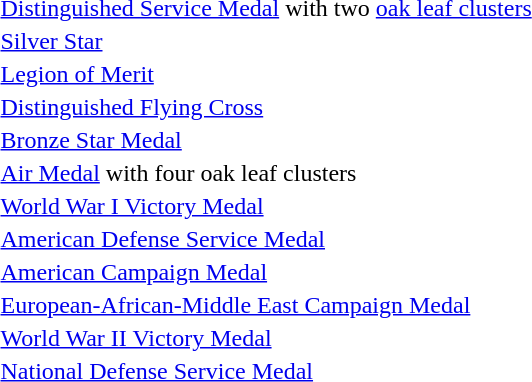<table>
<tr>
<td></td>
<td><a href='#'>Distinguished Service Medal</a> with two <a href='#'>oak leaf clusters</a></td>
</tr>
<tr>
<td></td>
<td><a href='#'>Silver Star</a></td>
</tr>
<tr>
<td></td>
<td><a href='#'>Legion of Merit</a></td>
</tr>
<tr>
<td></td>
<td><a href='#'>Distinguished Flying Cross</a></td>
</tr>
<tr>
<td></td>
<td><a href='#'>Bronze Star Medal</a></td>
</tr>
<tr>
<td></td>
<td><a href='#'>Air Medal</a> with four oak leaf clusters</td>
</tr>
<tr>
<td></td>
<td><a href='#'>World War I Victory Medal</a></td>
</tr>
<tr>
<td></td>
<td><a href='#'>American Defense Service Medal</a></td>
</tr>
<tr>
<td></td>
<td><a href='#'>American Campaign Medal</a></td>
</tr>
<tr>
<td></td>
<td><a href='#'>European-African-Middle East Campaign Medal</a></td>
</tr>
<tr>
<td></td>
<td><a href='#'>World War II Victory Medal</a></td>
</tr>
<tr>
<td></td>
<td><a href='#'>National Defense Service Medal</a></td>
</tr>
</table>
